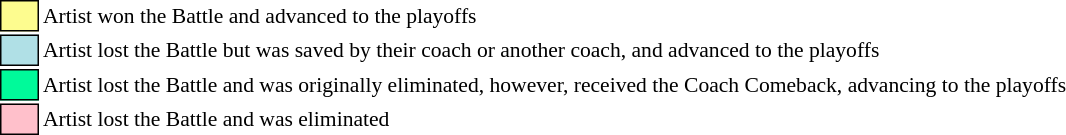<table class="toccolours" style="font-size: 90%; white-space: nowrap;">
<tr>
<td style="background:#fdfc8f; border:1px solid black;">      </td>
<td>Artist won the Battle and advanced to the playoffs</td>
</tr>
<tr>
<td style="background:#b0e0e6; border:1px solid black;">      </td>
<td>Artist lost the Battle but was saved by their coach or another coach, and advanced to the playoffs</td>
</tr>
<tr>
<td style="background:#00fa9a; border:1px solid black;">     </td>
<td>Artist lost the Battle and was originally eliminated, however, received the Coach Comeback, advancing to the playoffs</td>
</tr>
<tr>
<td style="background:pink; border:1px solid black;">      </td>
<td>Artist lost the Battle and was eliminated</td>
</tr>
</table>
